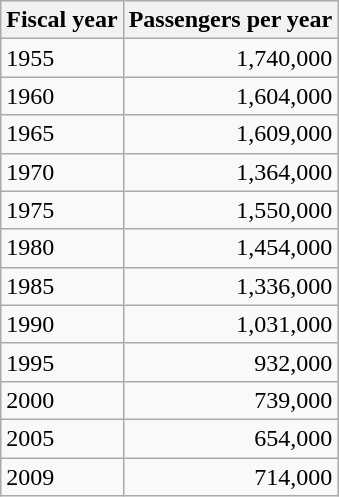<table class="wikitable">
<tr>
<th>Fiscal year</th>
<th>Passengers per year</th>
</tr>
<tr>
<td>1955</td>
<td style="text-align:right;">1,740,000</td>
</tr>
<tr>
<td>1960</td>
<td style="text-align:right;">1,604,000</td>
</tr>
<tr>
<td>1965</td>
<td style="text-align:right;">1,609,000</td>
</tr>
<tr>
<td>1970</td>
<td style="text-align:right;">1,364,000</td>
</tr>
<tr>
<td>1975</td>
<td style="text-align:right;">1,550,000</td>
</tr>
<tr>
<td>1980</td>
<td style="text-align:right;">1,454,000</td>
</tr>
<tr>
<td>1985</td>
<td style="text-align:right;">1,336,000</td>
</tr>
<tr>
<td>1990</td>
<td style="text-align:right;">1,031,000</td>
</tr>
<tr>
<td>1995</td>
<td style="text-align:right;">932,000</td>
</tr>
<tr>
<td>2000</td>
<td style="text-align:right;">739,000</td>
</tr>
<tr>
<td>2005</td>
<td style="text-align:right;">654,000</td>
</tr>
<tr>
<td>2009</td>
<td style="text-align:right;">714,000</td>
</tr>
</table>
